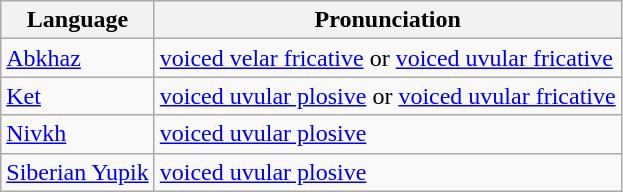<table class="wikitable">
<tr>
<th>Language</th>
<th>Pronunciation</th>
</tr>
<tr>
<td><a href='#'>Abkhaz</a></td>
<td><a href='#'>voiced velar fricative</a> or <a href='#'>voiced uvular fricative</a> </td>
</tr>
<tr>
<td><a href='#'>Ket</a></td>
<td><a href='#'>voiced uvular plosive</a>  or <a href='#'>voiced uvular fricative</a> </td>
</tr>
<tr>
<td><a href='#'>Nivkh</a></td>
<td><a href='#'>voiced uvular plosive</a> </td>
</tr>
<tr>
<td><a href='#'>Siberian Yupik</a></td>
<td><a href='#'>voiced uvular plosive</a> </td>
</tr>
</table>
